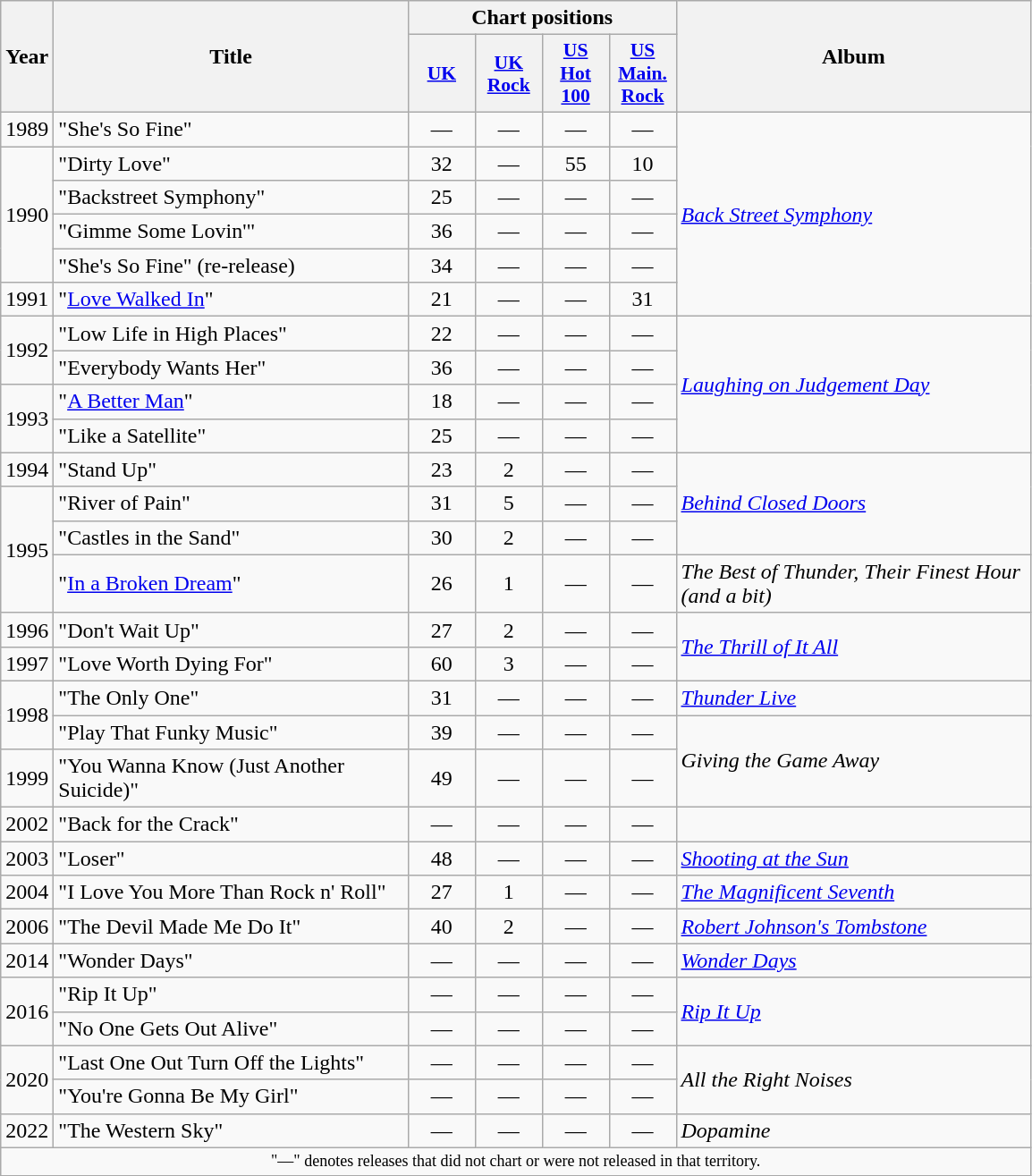<table class="wikitable">
<tr>
<th style="width:28px;" rowspan="2">Year</th>
<th style="width:257px;" rowspan="2">Title</th>
<th colspan="4">Chart positions</th>
<th style="width:257px;" rowspan="2">Album</th>
</tr>
<tr>
<th scope="col" style="width:3em;font-size:90%"><a href='#'>UK</a><br></th>
<th scope="col" style="width:3em;font-size:90%"><a href='#'>UK Rock</a><br></th>
<th scope="col" style="width:3em;font-size:90%"><a href='#'>US Hot 100</a><br></th>
<th scope="col" style="width:3em;font-size:90%"><a href='#'>US Main. Rock</a><br></th>
</tr>
<tr>
<td>1989</td>
<td>"She's So Fine"</td>
<td style="text-align:center;">—</td>
<td style="text-align:center;">—</td>
<td style="text-align:center;">—</td>
<td style="text-align:center;">—</td>
<td rowspan="6"><em><a href='#'>Back Street Symphony</a></em></td>
</tr>
<tr>
<td rowspan="4">1990</td>
<td>"Dirty Love"</td>
<td style="text-align:center;">32</td>
<td style="text-align:center;">—</td>
<td style="text-align:center;">55</td>
<td style="text-align:center;">10</td>
</tr>
<tr>
<td>"Backstreet Symphony"</td>
<td style="text-align:center;">25</td>
<td style="text-align:center;">—</td>
<td style="text-align:center;">—</td>
<td style="text-align:center;">—</td>
</tr>
<tr>
<td>"Gimme Some Lovin'"</td>
<td style="text-align:center;">36</td>
<td style="text-align:center;">—</td>
<td style="text-align:center;">—</td>
<td style="text-align:center;">—</td>
</tr>
<tr>
<td>"She's So Fine" (re-release)</td>
<td style="text-align:center;">34</td>
<td style="text-align:center;">—</td>
<td style="text-align:center;">—</td>
<td style="text-align:center;">—</td>
</tr>
<tr>
<td>1991</td>
<td>"<a href='#'>Love Walked In</a>"</td>
<td style="text-align:center;">21</td>
<td style="text-align:center;">—</td>
<td style="text-align:center;">—</td>
<td style="text-align:center;">31</td>
</tr>
<tr>
<td rowspan="2">1992</td>
<td>"Low Life in High Places"</td>
<td style="text-align:center;">22</td>
<td style="text-align:center;">—</td>
<td style="text-align:center;">—</td>
<td style="text-align:center;">—</td>
<td rowspan="4"><em><a href='#'>Laughing on Judgement Day</a></em></td>
</tr>
<tr>
<td>"Everybody Wants Her"</td>
<td style="text-align:center;">36</td>
<td style="text-align:center;">—</td>
<td style="text-align:center;">—</td>
<td style="text-align:center;">—</td>
</tr>
<tr>
<td rowspan="2">1993</td>
<td>"<a href='#'>A Better Man</a>"</td>
<td style="text-align:center;">18</td>
<td style="text-align:center;">—</td>
<td style="text-align:center;">—</td>
<td style="text-align:center;">—</td>
</tr>
<tr>
<td>"Like a Satellite"</td>
<td style="text-align:center;">25</td>
<td style="text-align:center;">—</td>
<td style="text-align:center;">—</td>
<td style="text-align:center;">—</td>
</tr>
<tr>
<td>1994</td>
<td>"Stand Up"</td>
<td style="text-align:center;">23</td>
<td style="text-align:center;">2</td>
<td style="text-align:center;">—</td>
<td style="text-align:center;">—</td>
<td rowspan="3"><em><a href='#'>Behind Closed Doors</a></em></td>
</tr>
<tr>
<td rowspan="3">1995</td>
<td>"River of Pain"</td>
<td style="text-align:center;">31</td>
<td style="text-align:center;">5</td>
<td style="text-align:center;">—</td>
<td style="text-align:center;">—</td>
</tr>
<tr>
<td>"Castles in the Sand"</td>
<td style="text-align:center;">30</td>
<td style="text-align:center;">2</td>
<td style="text-align:center;">—</td>
<td style="text-align:center;">—</td>
</tr>
<tr>
<td>"<a href='#'>In a Broken Dream</a>"</td>
<td style="text-align:center;">26</td>
<td style="text-align:center;">1</td>
<td style="text-align:center;">—</td>
<td style="text-align:center;">—</td>
<td><em>The Best of Thunder, Their Finest Hour (and a bit)</em></td>
</tr>
<tr>
<td>1996</td>
<td>"Don't Wait Up"</td>
<td style="text-align:center;">27</td>
<td style="text-align:center;">2</td>
<td style="text-align:center;">—</td>
<td style="text-align:center;">—</td>
<td rowspan="2"><em><a href='#'>The Thrill of It All</a></em></td>
</tr>
<tr>
<td>1997</td>
<td>"Love Worth Dying For"</td>
<td style="text-align:center;">60</td>
<td style="text-align:center;">3</td>
<td style="text-align:center;">—</td>
<td style="text-align:center;">—</td>
</tr>
<tr>
<td rowspan="2">1998</td>
<td>"The Only One"</td>
<td style="text-align:center;">31</td>
<td style="text-align:center;">—</td>
<td style="text-align:center;">—</td>
<td style="text-align:center;">—</td>
<td><em><a href='#'>Thunder Live</a></em></td>
</tr>
<tr>
<td>"Play That Funky Music"</td>
<td style="text-align:center;">39</td>
<td style="text-align:center;">—</td>
<td style="text-align:center;">—</td>
<td style="text-align:center;">—</td>
<td rowspan="2"><em>Giving the Game Away</em></td>
</tr>
<tr>
<td>1999</td>
<td>"You Wanna Know (Just Another Suicide)"</td>
<td style="text-align:center;">49</td>
<td style="text-align:center;">—</td>
<td style="text-align:center;">—</td>
<td style="text-align:center;">—</td>
</tr>
<tr>
<td>2002</td>
<td>"Back for the Crack"</td>
<td style="text-align:center;">—</td>
<td style="text-align:center;">—</td>
<td style="text-align:center;">—</td>
<td style="text-align:center;">—</td>
</tr>
<tr>
<td>2003</td>
<td>"Loser"</td>
<td style="text-align:center;">48</td>
<td style="text-align:center;">—</td>
<td style="text-align:center;">—</td>
<td style="text-align:center;">—</td>
<td><em><a href='#'>Shooting at the Sun</a></em></td>
</tr>
<tr>
<td>2004</td>
<td>"I Love You More Than Rock n' Roll"</td>
<td style="text-align:center;">27</td>
<td style="text-align:center;">1</td>
<td style="text-align:center;">—</td>
<td style="text-align:center;">—</td>
<td><em><a href='#'>The Magnificent Seventh</a></em></td>
</tr>
<tr>
<td>2006</td>
<td>"The Devil Made Me Do It"</td>
<td style="text-align:center;">40</td>
<td style="text-align:center;">2</td>
<td style="text-align:center;">—</td>
<td style="text-align:center;">—</td>
<td><em><a href='#'>Robert Johnson's Tombstone</a></em></td>
</tr>
<tr>
<td>2014</td>
<td>"Wonder Days"</td>
<td style="text-align:center;">—</td>
<td style="text-align:center;">—</td>
<td style="text-align:center;">—</td>
<td style="text-align:center;">—</td>
<td><em><a href='#'>Wonder Days</a></em></td>
</tr>
<tr>
<td rowspan=2>2016</td>
<td>"Rip It Up"</td>
<td style="text-align:center;">—</td>
<td style="text-align:center;">—</td>
<td style="text-align:center;">—</td>
<td style="text-align:center;">—</td>
<td rowspan=2><em><a href='#'>Rip It Up</a></em></td>
</tr>
<tr>
<td>"No One Gets Out Alive"</td>
<td style="text-align:center;">—</td>
<td style="text-align:center;">—</td>
<td style="text-align:center;">—</td>
<td style="text-align:center;">—</td>
</tr>
<tr>
<td rowspan=2>2020</td>
<td>"Last One Out Turn Off the Lights"</td>
<td style="text-align:center;">—</td>
<td style="text-align:center;">—</td>
<td style="text-align:center;">—</td>
<td style="text-align:center;">—</td>
<td rowspan=2><em>All the Right Noises</em></td>
</tr>
<tr>
<td>"You're Gonna Be My Girl"</td>
<td style="text-align:center;">—</td>
<td style="text-align:center;">—</td>
<td style="text-align:center;">—</td>
<td style="text-align:center;">—</td>
</tr>
<tr>
<td>2022</td>
<td>"The Western Sky"</td>
<td style="text-align:center;">—</td>
<td style="text-align:center;">—</td>
<td style="text-align:center;">—</td>
<td style="text-align:center;">—</td>
<td><em>Dopamine</em></td>
</tr>
<tr>
<td colspan="9" style="text-align:center; font-size:9pt;">"—" denotes releases that did not chart or were not released in that territory.</td>
</tr>
</table>
